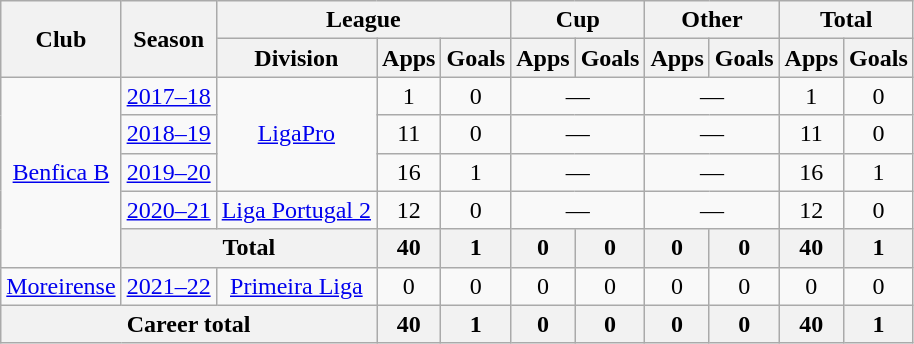<table class="wikitable" style="text-align: center">
<tr>
<th rowspan="2">Club</th>
<th rowspan="2">Season</th>
<th colspan="3">League</th>
<th colspan="2">Cup</th>
<th colspan="2">Other</th>
<th colspan="2">Total</th>
</tr>
<tr>
<th>Division</th>
<th>Apps</th>
<th>Goals</th>
<th>Apps</th>
<th>Goals</th>
<th>Apps</th>
<th>Goals</th>
<th>Apps</th>
<th>Goals</th>
</tr>
<tr>
<td rowspan="5"><a href='#'>Benfica B</a></td>
<td><a href='#'>2017–18</a></td>
<td rowspan="3"><a href='#'>LigaPro</a></td>
<td>1</td>
<td>0</td>
<td colspan=2>—</td>
<td colspan=2>—</td>
<td>1</td>
<td>0</td>
</tr>
<tr>
<td><a href='#'>2018–19</a></td>
<td>11</td>
<td>0</td>
<td colspan=2>—</td>
<td colspan=2>—</td>
<td>11</td>
<td>0</td>
</tr>
<tr>
<td><a href='#'>2019–20</a></td>
<td>16</td>
<td>1</td>
<td colspan=2>—</td>
<td colspan=2>—</td>
<td>16</td>
<td>1</td>
</tr>
<tr>
<td><a href='#'>2020–21</a></td>
<td><a href='#'>Liga Portugal 2</a></td>
<td>12</td>
<td>0</td>
<td colspan=2>—</td>
<td colspan=2>—</td>
<td>12</td>
<td>0</td>
</tr>
<tr>
<th colspan="2"><strong>Total</strong></th>
<th>40</th>
<th>1</th>
<th>0</th>
<th>0</th>
<th>0</th>
<th>0</th>
<th>40</th>
<th>1</th>
</tr>
<tr>
<td><a href='#'>Moreirense</a></td>
<td><a href='#'>2021–22</a></td>
<td><a href='#'>Primeira Liga</a></td>
<td>0</td>
<td>0</td>
<td>0</td>
<td>0</td>
<td>0</td>
<td>0</td>
<td>0</td>
<td>0</td>
</tr>
<tr>
<th colspan="3"><strong>Career total</strong></th>
<th>40</th>
<th>1</th>
<th>0</th>
<th>0</th>
<th>0</th>
<th>0</th>
<th>40</th>
<th>1</th>
</tr>
</table>
